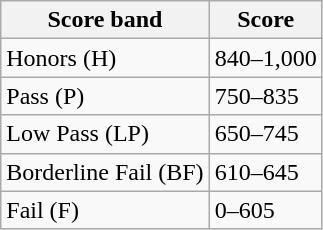<table class="wikitable">
<tr>
<th>Score band</th>
<th>Score</th>
</tr>
<tr>
<td>Honors (H)</td>
<td>840–1,000</td>
</tr>
<tr>
<td>Pass (P)</td>
<td>750–835</td>
</tr>
<tr>
<td>Low Pass (LP)</td>
<td>650–745</td>
</tr>
<tr>
<td>Borderline Fail (BF)</td>
<td>610–645</td>
</tr>
<tr>
<td>Fail (F)</td>
<td>0–605</td>
</tr>
</table>
